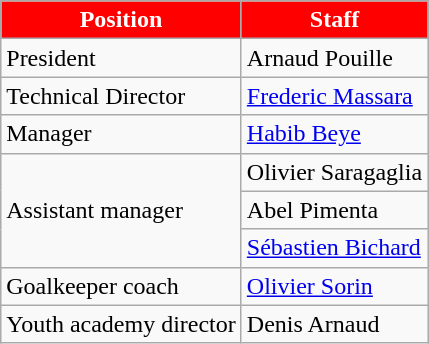<table class="wikitable">
<tr>
<th Style="color:white;background:red">Position</th>
<th Style="color:white;background:red">Staff</th>
</tr>
<tr>
<td>President</td>
<td>Arnaud Pouille</td>
</tr>
<tr>
<td>Technical Director</td>
<td><a href='#'>Frederic Massara</a></td>
</tr>
<tr>
<td>Manager</td>
<td><a href='#'>Habib Beye</a></td>
</tr>
<tr>
<td rowspan="3">Assistant manager</td>
<td>Olivier Saragaglia</td>
</tr>
<tr>
<td>Abel Pimenta</td>
</tr>
<tr>
<td><a href='#'>Sébastien Bichard</a></td>
</tr>
<tr>
<td>Goalkeeper coach</td>
<td><a href='#'>Olivier Sorin</a></td>
</tr>
<tr>
<td>Youth academy director</td>
<td>Denis Arnaud</td>
</tr>
</table>
